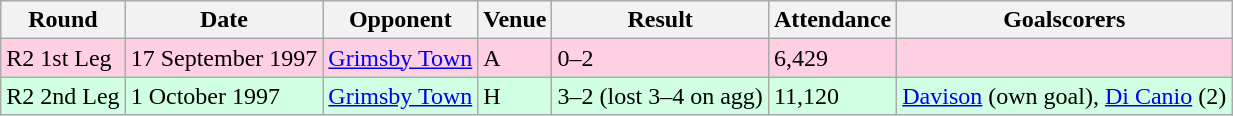<table class="wikitable">
<tr>
<th>Round</th>
<th>Date</th>
<th>Opponent</th>
<th>Venue</th>
<th>Result</th>
<th>Attendance</th>
<th>Goalscorers</th>
</tr>
<tr style="background:#ffd0e3;">
<td>R2 1st Leg</td>
<td>17 September 1997</td>
<td><a href='#'>Grimsby Town</a></td>
<td>A</td>
<td>0–2</td>
<td>6,429</td>
<td></td>
</tr>
<tr style="background:#d0ffe3;">
<td>R2 2nd Leg</td>
<td>1 October 1997</td>
<td><a href='#'>Grimsby Town</a></td>
<td>H</td>
<td>3–2 (lost 3–4 on agg)</td>
<td>11,120</td>
<td><a href='#'>Davison</a> (own goal), <a href='#'>Di Canio</a> (2)</td>
</tr>
</table>
